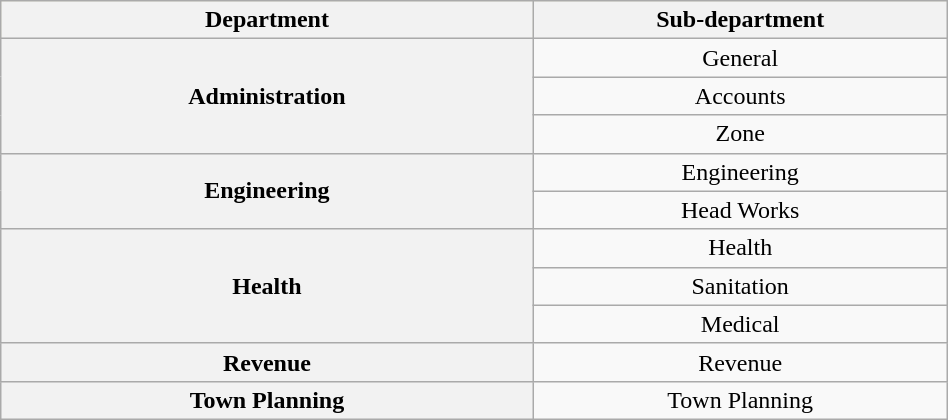<table class="wikitable" style="width:50%; text-align:center">
<tr style="background:#ffffdd; color:#000;">
<th align=centre width=100px>Department</th>
<th align=center width=050px>Sub-department</th>
</tr>
<tr>
<th rowspan=3>Administration</th>
<td>General</td>
</tr>
<tr>
<td>Accounts</td>
</tr>
<tr>
<td>Zone</td>
</tr>
<tr>
<th rowspan=2>Engineering</th>
<td>Engineering</td>
</tr>
<tr>
<td>Head Works</td>
</tr>
<tr>
<th rowspan=3>Health</th>
<td>Health</td>
</tr>
<tr>
<td>Sanitation</td>
</tr>
<tr>
<td>Medical</td>
</tr>
<tr>
<th>Revenue</th>
<td>Revenue</td>
</tr>
<tr>
<th>Town Planning</th>
<td>Town Planning</td>
</tr>
</table>
